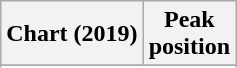<table class="wikitable sortable plainrowheaders" style="text-align:center">
<tr>
<th scope="col">Chart (2019)</th>
<th scope="col">Peak<br> position</th>
</tr>
<tr>
</tr>
<tr>
</tr>
<tr>
</tr>
</table>
